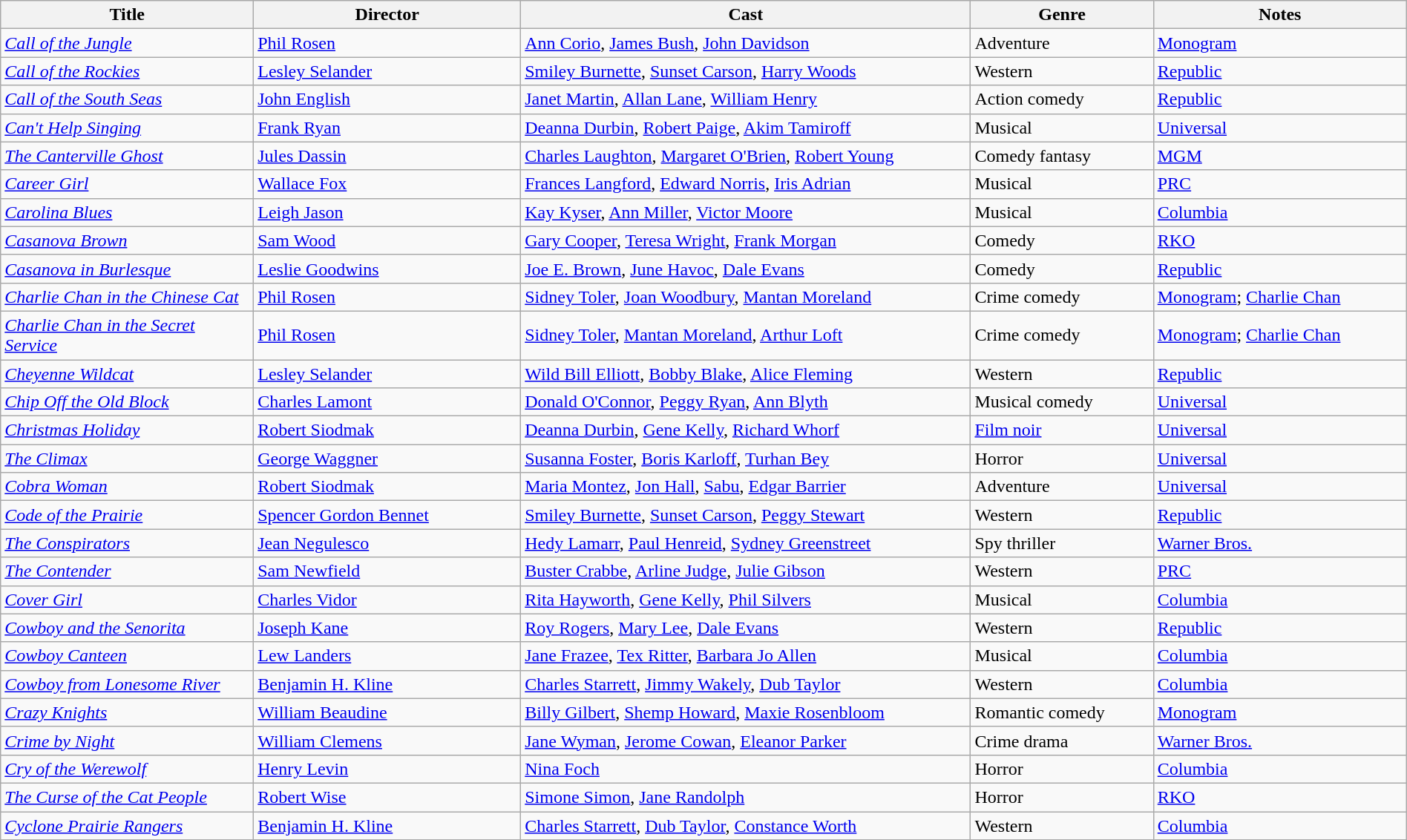<table class="wikitable" style="width:100%;">
<tr>
<th style="width:18%;">Title</th>
<th style="width:19%;">Director</th>
<th style="width:32%;">Cast</th>
<th style="width:13%;">Genre</th>
<th style="width:18%;">Notes</th>
</tr>
<tr>
<td><em><a href='#'>Call of the Jungle</a></em></td>
<td><a href='#'>Phil Rosen</a></td>
<td><a href='#'>Ann Corio</a>, <a href='#'>James Bush</a>, <a href='#'>John Davidson</a></td>
<td>Adventure</td>
<td><a href='#'>Monogram</a></td>
</tr>
<tr>
<td><em><a href='#'>Call of the Rockies</a></em></td>
<td><a href='#'>Lesley Selander</a></td>
<td><a href='#'>Smiley Burnette</a>, <a href='#'>Sunset Carson</a>, <a href='#'>Harry Woods</a></td>
<td>Western</td>
<td><a href='#'>Republic</a></td>
</tr>
<tr>
<td><em><a href='#'>Call of the South Seas</a></em></td>
<td><a href='#'>John English</a></td>
<td><a href='#'>Janet Martin</a>, <a href='#'>Allan Lane</a>, <a href='#'>William Henry</a></td>
<td>Action comedy</td>
<td><a href='#'>Republic</a></td>
</tr>
<tr>
<td><em><a href='#'>Can't Help Singing</a></em></td>
<td><a href='#'>Frank Ryan</a></td>
<td><a href='#'>Deanna Durbin</a>, <a href='#'>Robert Paige</a>, <a href='#'>Akim Tamiroff</a></td>
<td>Musical</td>
<td><a href='#'>Universal</a></td>
</tr>
<tr>
<td><em><a href='#'>The Canterville Ghost</a></em></td>
<td><a href='#'>Jules Dassin</a></td>
<td><a href='#'>Charles Laughton</a>, <a href='#'>Margaret O'Brien</a>, <a href='#'>Robert Young</a></td>
<td>Comedy fantasy</td>
<td><a href='#'>MGM</a></td>
</tr>
<tr>
<td><em><a href='#'>Career Girl</a></em></td>
<td><a href='#'>Wallace Fox</a></td>
<td><a href='#'>Frances Langford</a>, <a href='#'>Edward Norris</a>, <a href='#'>Iris Adrian</a></td>
<td>Musical</td>
<td><a href='#'>PRC</a></td>
</tr>
<tr>
<td><em><a href='#'>Carolina Blues</a></em></td>
<td><a href='#'>Leigh Jason</a></td>
<td><a href='#'>Kay Kyser</a>, <a href='#'>Ann Miller</a>, <a href='#'>Victor Moore</a></td>
<td>Musical</td>
<td><a href='#'>Columbia</a></td>
</tr>
<tr>
<td><em><a href='#'>Casanova Brown</a></em></td>
<td><a href='#'>Sam Wood</a></td>
<td><a href='#'>Gary Cooper</a>, <a href='#'>Teresa Wright</a>, <a href='#'>Frank Morgan</a></td>
<td>Comedy</td>
<td><a href='#'>RKO</a></td>
</tr>
<tr>
<td><em><a href='#'>Casanova in Burlesque</a></em></td>
<td><a href='#'>Leslie Goodwins</a></td>
<td><a href='#'>Joe E. Brown</a>, <a href='#'>June Havoc</a>, <a href='#'>Dale Evans</a></td>
<td>Comedy</td>
<td><a href='#'>Republic</a></td>
</tr>
<tr>
<td><em><a href='#'>Charlie Chan in the Chinese Cat</a></em></td>
<td><a href='#'>Phil Rosen</a></td>
<td><a href='#'>Sidney Toler</a>, <a href='#'>Joan Woodbury</a>, <a href='#'>Mantan Moreland</a></td>
<td>Crime comedy</td>
<td><a href='#'>Monogram</a>; <a href='#'>Charlie Chan</a></td>
</tr>
<tr>
<td><em><a href='#'>Charlie Chan in the Secret Service</a></em></td>
<td><a href='#'>Phil Rosen </a></td>
<td><a href='#'>Sidney Toler</a>, <a href='#'>Mantan Moreland</a>, <a href='#'>Arthur Loft</a></td>
<td>Crime comedy</td>
<td><a href='#'>Monogram</a>; <a href='#'>Charlie Chan</a></td>
</tr>
<tr>
<td><em><a href='#'>Cheyenne Wildcat </a></em></td>
<td><a href='#'>Lesley Selander</a></td>
<td><a href='#'>Wild Bill Elliott</a>, <a href='#'>Bobby Blake</a>, <a href='#'>Alice Fleming</a></td>
<td>Western</td>
<td><a href='#'>Republic</a></td>
</tr>
<tr>
<td><em><a href='#'>Chip Off the Old Block</a></em></td>
<td><a href='#'>Charles Lamont</a></td>
<td><a href='#'>Donald O'Connor</a>, <a href='#'>Peggy Ryan</a>, <a href='#'>Ann Blyth</a></td>
<td>Musical comedy</td>
<td><a href='#'>Universal</a></td>
</tr>
<tr>
<td><em><a href='#'>Christmas Holiday</a></em></td>
<td><a href='#'>Robert Siodmak</a></td>
<td><a href='#'>Deanna Durbin</a>, <a href='#'>Gene Kelly</a>, <a href='#'>Richard Whorf</a></td>
<td><a href='#'>Film noir</a></td>
<td><a href='#'>Universal</a></td>
</tr>
<tr>
<td><em><a href='#'>The Climax</a> </em></td>
<td><a href='#'>George Waggner</a></td>
<td><a href='#'>Susanna Foster</a>, <a href='#'>Boris Karloff</a>, <a href='#'>Turhan Bey</a></td>
<td>Horror</td>
<td><a href='#'>Universal</a></td>
</tr>
<tr>
<td><em><a href='#'>Cobra Woman</a></em></td>
<td><a href='#'>Robert Siodmak</a></td>
<td><a href='#'>Maria Montez</a>, <a href='#'>Jon Hall</a>, <a href='#'>Sabu</a>, <a href='#'>Edgar Barrier</a></td>
<td>Adventure</td>
<td><a href='#'>Universal</a></td>
</tr>
<tr>
<td><em><a href='#'>Code of the Prairie</a></em></td>
<td><a href='#'>Spencer Gordon Bennet</a></td>
<td><a href='#'>Smiley Burnette</a>, <a href='#'>Sunset Carson</a>, <a href='#'>Peggy Stewart</a></td>
<td>Western</td>
<td><a href='#'>Republic</a></td>
</tr>
<tr>
<td><em><a href='#'>The Conspirators</a></em></td>
<td><a href='#'>Jean Negulesco</a></td>
<td><a href='#'>Hedy Lamarr</a>, <a href='#'>Paul Henreid</a>, <a href='#'>Sydney Greenstreet</a></td>
<td>Spy thriller</td>
<td><a href='#'>Warner Bros.</a></td>
</tr>
<tr>
<td><em><a href='#'>The Contender</a></em></td>
<td><a href='#'>Sam Newfield</a></td>
<td><a href='#'>Buster Crabbe</a>, <a href='#'>Arline Judge</a>, <a href='#'>Julie Gibson</a></td>
<td>Western</td>
<td><a href='#'>PRC</a></td>
</tr>
<tr>
<td><em><a href='#'>Cover Girl</a></em></td>
<td><a href='#'>Charles Vidor</a></td>
<td><a href='#'>Rita Hayworth</a>, <a href='#'>Gene Kelly</a>, <a href='#'>Phil Silvers</a></td>
<td>Musical</td>
<td><a href='#'>Columbia</a></td>
</tr>
<tr>
<td><em><a href='#'>Cowboy and the Senorita</a></em></td>
<td><a href='#'>Joseph Kane</a></td>
<td><a href='#'>Roy Rogers</a>, <a href='#'>Mary Lee</a>, <a href='#'>Dale Evans</a></td>
<td>Western</td>
<td><a href='#'>Republic</a></td>
</tr>
<tr>
<td><em><a href='#'>Cowboy Canteen</a></em></td>
<td><a href='#'>Lew Landers</a></td>
<td><a href='#'>Jane Frazee</a>, <a href='#'>Tex Ritter</a>, <a href='#'>Barbara Jo Allen</a></td>
<td>Musical</td>
<td><a href='#'>Columbia</a></td>
</tr>
<tr>
<td><em><a href='#'>Cowboy from Lonesome River</a></em></td>
<td><a href='#'>Benjamin H. Kline</a></td>
<td><a href='#'>Charles Starrett</a>, <a href='#'>Jimmy Wakely</a>, <a href='#'>Dub Taylor</a></td>
<td>Western</td>
<td><a href='#'>Columbia</a></td>
</tr>
<tr>
<td><em><a href='#'>Crazy Knights</a></em></td>
<td><a href='#'>William Beaudine</a></td>
<td><a href='#'>Billy Gilbert</a>, <a href='#'>Shemp Howard</a>, <a href='#'>Maxie Rosenbloom</a></td>
<td>Romantic comedy</td>
<td><a href='#'>Monogram</a></td>
</tr>
<tr>
<td><em><a href='#'>Crime by Night</a></em></td>
<td><a href='#'>William Clemens</a></td>
<td><a href='#'>Jane Wyman</a>, <a href='#'>Jerome Cowan</a>, <a href='#'>Eleanor Parker</a></td>
<td>Crime drama</td>
<td><a href='#'>Warner Bros.</a></td>
</tr>
<tr>
<td><em><a href='#'>Cry of the Werewolf</a></em></td>
<td><a href='#'>Henry Levin</a></td>
<td><a href='#'>Nina Foch</a></td>
<td>Horror</td>
<td><a href='#'>Columbia</a></td>
</tr>
<tr>
<td><em><a href='#'>The Curse of the Cat People</a></em></td>
<td><a href='#'>Robert Wise</a></td>
<td><a href='#'>Simone Simon</a>, <a href='#'>Jane Randolph</a></td>
<td>Horror</td>
<td><a href='#'>RKO</a></td>
</tr>
<tr>
<td><em><a href='#'>Cyclone Prairie Rangers</a></em></td>
<td><a href='#'>Benjamin H. Kline</a></td>
<td><a href='#'>Charles Starrett</a>, <a href='#'>Dub Taylor</a>, <a href='#'>Constance Worth</a></td>
<td>Western</td>
<td><a href='#'>Columbia</a></td>
</tr>
</table>
